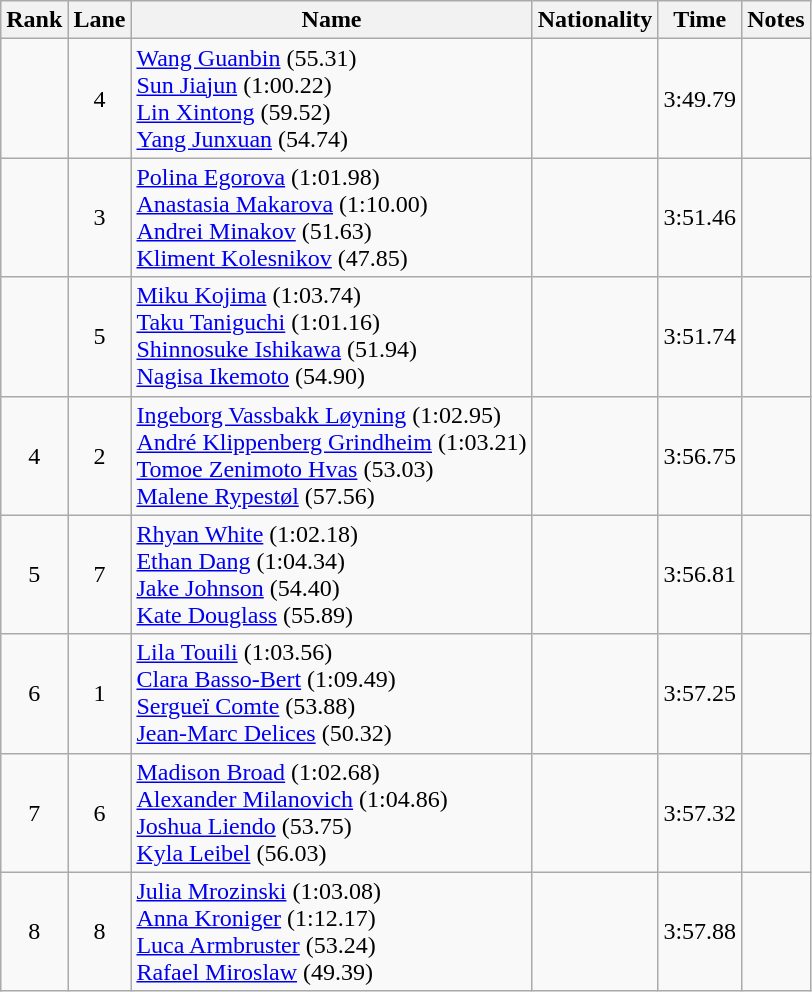<table class="wikitable sortable" style="text-align:center">
<tr>
<th>Rank</th>
<th>Lane</th>
<th>Name</th>
<th>Nationality</th>
<th>Time</th>
<th>Notes</th>
</tr>
<tr>
<td></td>
<td>4</td>
<td align=left><a href='#'>Wang Guanbin</a> (55.31)<br><a href='#'>Sun Jiajun</a> (1:00.22)<br><a href='#'>Lin Xintong</a> (59.52)<br><a href='#'>Yang Junxuan</a> (54.74)</td>
<td align=left></td>
<td>3:49.79</td>
<td></td>
</tr>
<tr>
<td></td>
<td>3</td>
<td align=left><a href='#'>Polina Egorova</a> (1:01.98)<br><a href='#'>Anastasia Makarova</a> (1:10.00)<br><a href='#'>Andrei Minakov</a> (51.63)<br><a href='#'>Kliment Kolesnikov</a> (47.85)</td>
<td align=left></td>
<td>3:51.46</td>
<td></td>
</tr>
<tr>
<td></td>
<td>5</td>
<td align=left><a href='#'>Miku Kojima</a> (1:03.74)<br><a href='#'>Taku Taniguchi</a> (1:01.16)<br><a href='#'>Shinnosuke Ishikawa</a> (51.94)<br><a href='#'>Nagisa Ikemoto</a> (54.90)</td>
<td align=left></td>
<td>3:51.74</td>
<td></td>
</tr>
<tr>
<td>4</td>
<td>2</td>
<td align=left><a href='#'>Ingeborg Vassbakk Løyning</a> (1:02.95)<br><a href='#'>André Klippenberg Grindheim</a> (1:03.21)<br><a href='#'>Tomoe Zenimoto Hvas</a> (53.03)<br><a href='#'>Malene Rypestøl</a> (57.56)</td>
<td align=left></td>
<td>3:56.75</td>
<td></td>
</tr>
<tr>
<td>5</td>
<td>7</td>
<td align=left><a href='#'>Rhyan White</a> (1:02.18)<br><a href='#'>Ethan Dang</a> (1:04.34)<br><a href='#'>Jake Johnson</a> (54.40)<br><a href='#'>Kate Douglass</a> (55.89)</td>
<td align=left></td>
<td>3:56.81</td>
<td></td>
</tr>
<tr>
<td>6</td>
<td>1</td>
<td align=left><a href='#'>Lila Touili</a> (1:03.56)<br><a href='#'>Clara Basso-Bert</a> (1:09.49)<br><a href='#'>Sergueï Comte</a> (53.88)<br><a href='#'>Jean-Marc Delices</a> (50.32)</td>
<td align=left></td>
<td>3:57.25</td>
<td></td>
</tr>
<tr>
<td>7</td>
<td>6</td>
<td align=left><a href='#'>Madison Broad</a> (1:02.68)<br><a href='#'>Alexander Milanovich</a> (1:04.86)<br><a href='#'>Joshua Liendo</a> (53.75)<br><a href='#'>Kyla Leibel</a> (56.03)</td>
<td align=left></td>
<td>3:57.32</td>
<td></td>
</tr>
<tr>
<td>8</td>
<td>8</td>
<td align=left><a href='#'>Julia Mrozinski</a> (1:03.08)<br><a href='#'>Anna Kroniger</a> (1:12.17)<br><a href='#'>Luca Armbruster</a> (53.24)<br><a href='#'>Rafael Miroslaw</a> (49.39)</td>
<td align=left></td>
<td>3:57.88</td>
<td></td>
</tr>
</table>
